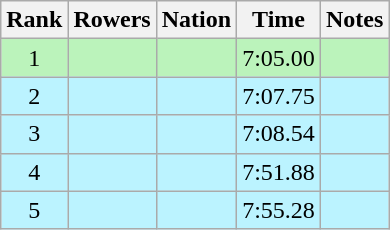<table class="wikitable sortable" style=text-align:center>
<tr>
<th>Rank</th>
<th>Rowers</th>
<th>Nation</th>
<th>Time</th>
<th>Notes</th>
</tr>
<tr bgcolor=bbf3bb>
<td>1</td>
<td align=left></td>
<td align=left></td>
<td>7:05.00</td>
<td></td>
</tr>
<tr bgcolor=bbf3ff>
<td>2</td>
<td align=left></td>
<td align=left></td>
<td>7:07.75</td>
<td></td>
</tr>
<tr bgcolor=bbf3ff>
<td>3</td>
<td align=left></td>
<td align=left></td>
<td>7:08.54</td>
<td></td>
</tr>
<tr bgcolor=bbf3ff>
<td>4</td>
<td align=left></td>
<td align=left></td>
<td>7:51.88</td>
<td></td>
</tr>
<tr bgcolor=bbf3ff>
<td>5</td>
<td align=left></td>
<td align=left></td>
<td>7:55.28</td>
<td></td>
</tr>
</table>
